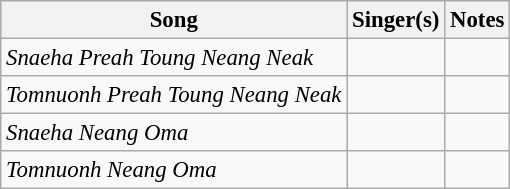<table class="wikitable" style="font-size:95%;">
<tr>
<th>Song</th>
<th>Singer(s)</th>
<th>Notes</th>
</tr>
<tr>
<td><em>Snaeha Preah Toung Neang Neak</em></td>
<td></td>
<td></td>
</tr>
<tr>
<td><em>Tomnuonh Preah Toung Neang Neak</em></td>
<td></td>
<td></td>
</tr>
<tr>
<td><em>Snaeha Neang Oma</em></td>
<td></td>
<td></td>
</tr>
<tr>
<td><em>Tomnuonh Neang Oma</em></td>
<td></td>
<td></td>
</tr>
</table>
